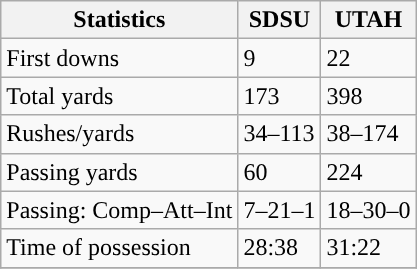<table class="wikitable" style="float: left;">
<tr>
<th>Statistics</th>
<th>SDSU</th>
<th>UTAH</th>
</tr>
<tr>
<td>First downs</td>
<td>9</td>
<td>22</td>
</tr>
<tr>
<td>Total yards</td>
<td>173</td>
<td>398</td>
</tr>
<tr>
<td>Rushes/yards</td>
<td>34–113</td>
<td>38–174</td>
</tr>
<tr>
<td>Passing yards</td>
<td>60</td>
<td>224</td>
</tr>
<tr>
<td>Passing: Comp–Att–Int</td>
<td>7–21–1</td>
<td>18–30–0</td>
</tr>
<tr>
<td>Time of possession</td>
<td>28:38</td>
<td>31:22</td>
</tr>
<tr>
</tr>
</table>
